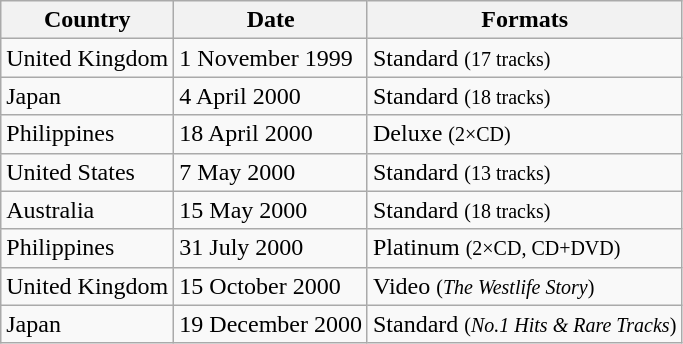<table class="wikitable">
<tr>
<th>Country</th>
<th>Date</th>
<th>Formats</th>
</tr>
<tr>
<td>United Kingdom</td>
<td>1 November 1999</td>
<td>Standard <small>(17 tracks)</small></td>
</tr>
<tr>
<td>Japan</td>
<td>4 April 2000</td>
<td>Standard <small>(18 tracks)</small></td>
</tr>
<tr>
<td>Philippines</td>
<td>18 April 2000</td>
<td>Deluxe <small>(2×CD)</small></td>
</tr>
<tr>
<td>United States</td>
<td>7 May 2000</td>
<td>Standard <small>(13 tracks)</small></td>
</tr>
<tr>
<td>Australia</td>
<td>15 May 2000</td>
<td>Standard <small>(18 tracks)</small></td>
</tr>
<tr>
<td>Philippines</td>
<td>31 July 2000</td>
<td>Platinum <small>(2×CD, CD+DVD)</small></td>
</tr>
<tr>
<td>United Kingdom</td>
<td>15 October 2000</td>
<td>Video <small>(<em>The Westlife Story</em>)</small></td>
</tr>
<tr>
<td>Japan</td>
<td>19 December 2000</td>
<td>Standard <small>(<em>No.1 Hits & Rare Tracks</em>)</small></td>
</tr>
</table>
